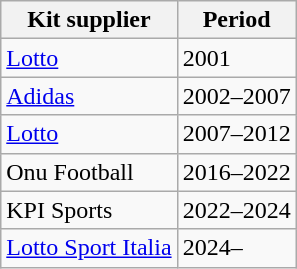<table class="wikitable" style="text-align:left;">
<tr>
<th>Kit supplier</th>
<th>Period</th>
</tr>
<tr>
<td align="Left"> <a href='#'>Lotto</a></td>
<td>2001</td>
</tr>
<tr>
<td align="Left"> <a href='#'>Adidas</a></td>
<td>2002–2007</td>
</tr>
<tr>
<td align="left"> <a href='#'>Lotto</a></td>
<td>2007–2012</td>
</tr>
<tr>
<td align="left"> Onu Football</td>
<td>2016–2022</td>
</tr>
<tr>
<td> KPI Sports</td>
<td>2022–2024</td>
</tr>
<tr>
<td align="left"> <a href='#'>Lotto Sport Italia</a></td>
<td>2024–</td>
</tr>
</table>
